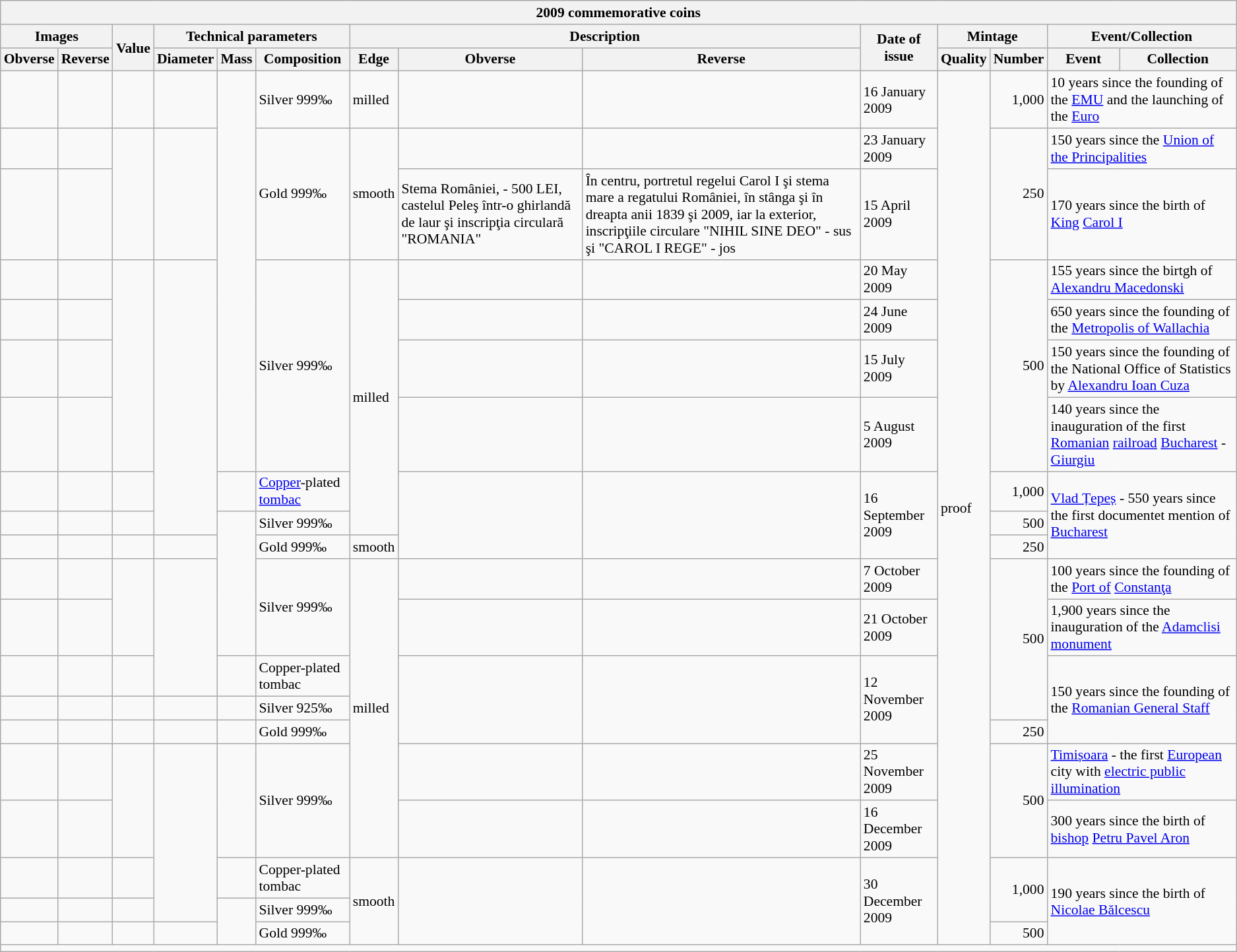<table class="wikitable" style="font-size: 90%">
<tr>
<th colspan="14">2009 commemorative coins</th>
</tr>
<tr>
<th colspan=2>Images</th>
<th rowspan=2>Value</th>
<th colspan=3>Technical parameters</th>
<th colspan=3>Description</th>
<th rowspan=2>Date of issue</th>
<th colspan=2>Mintage</th>
<th colspan=2>Event/Collection</th>
</tr>
<tr>
<th>Obverse</th>
<th>Reverse</th>
<th>Diameter</th>
<th>Mass</th>
<th>Composition</th>
<th>Edge</th>
<th>Obverse</th>
<th>Reverse</th>
<th>Quality</th>
<th>Number</th>
<th>Event</th>
<th>Collection</th>
</tr>
<tr>
<td></td>
<td></td>
<td align = right></td>
<td align = right></td>
<td rowspan="7" align="right"></td>
<td>Silver 999‰</td>
<td>milled</td>
<td></td>
<td></td>
<td>16 January 2009</td>
<td rowspan="20">proof</td>
<td align = right>1,000</td>
<td colspan = 2>10 years since the founding of the <a href='#'>EMU</a> and the launching of the <a href='#'>Euro</a></td>
</tr>
<tr>
<td></td>
<td></td>
<td rowspan="2" align="right"></td>
<td rowspan="2" align="right"></td>
<td rowspan="2">Gold 999‰</td>
<td rowspan="2">smooth</td>
<td></td>
<td></td>
<td>23 January 2009</td>
<td rowspan="2" align="right">250</td>
<td colspan = 2>150 years since the <a href='#'>Union of the Principalities</a></td>
</tr>
<tr>
<td></td>
<td></td>
<td>Stema României,  - 500 LEI, castelul Peleş într-o ghirlandă de laur şi inscripţia circulară "ROMANIA"</td>
<td>În centru, portretul regelui Carol I şi stema mare a regatului României, în stânga şi în dreapta anii 1839 şi 2009, iar la exterior, inscripţiile circulare "NIHIL SINE DEO" - sus şi "CAROL I REGE" - jos</td>
<td>15 April 2009</td>
<td colspan = 2>170 years since the birth of <a href='#'>King</a> <a href='#'>Carol I</a></td>
</tr>
<tr>
<td></td>
<td></td>
<td rowspan="4" align="right"></td>
<td rowspan="6" align="right"></td>
<td rowspan="4">Silver 999‰</td>
<td rowspan="6">milled</td>
<td></td>
<td></td>
<td>20 May 2009</td>
<td rowspan="4" align="right">500</td>
<td colspan = 2>155 years since the birtgh of <a href='#'>Alexandru Macedonski</a></td>
</tr>
<tr>
<td></td>
<td></td>
<td></td>
<td></td>
<td>24 June 2009</td>
<td colspan = 2>650 years since the founding of the <a href='#'>Metropolis of Wallachia</a></td>
</tr>
<tr>
<td></td>
<td></td>
<td></td>
<td></td>
<td>15 July 2009</td>
<td colspan = 2>150 years since the founding of the National Office of Statistics by <a href='#'>Alexandru Ioan Cuza</a></td>
</tr>
<tr>
<td></td>
<td></td>
<td></td>
<td></td>
<td>5 August 2009</td>
<td colspan = 2>140 years since the inauguration of the first <a href='#'>Romanian</a> <a href='#'>railroad</a> <a href='#'>Bucharest</a> - <a href='#'>Giurgiu</a></td>
</tr>
<tr>
<td></td>
<td></td>
<td align = right></td>
<td align = right></td>
<td><a href='#'>Copper</a>-plated <a href='#'>tombac</a></td>
<td rowspan = 3></td>
<td rowspan = 3></td>
<td rowspan = 3>16 September 2009</td>
<td align = right>1,000</td>
<td colspan = 2 rowspan = 3><a href='#'>Vlad Țepeș</a> - 550 years since the first documentet mention of <a href='#'>Bucharest</a></td>
</tr>
<tr>
<td></td>
<td></td>
<td align = right></td>
<td rowspan="4" align="right"></td>
<td>Silver 999‰</td>
<td align = right>500</td>
</tr>
<tr>
<td></td>
<td></td>
<td align = right></td>
<td align = right></td>
<td>Gold 999‰</td>
<td>smooth</td>
<td align = right>250</td>
</tr>
<tr>
<td></td>
<td></td>
<td rowspan="2" align="right"></td>
<td rowspan="3" align="right"></td>
<td rowspan="2">Silver 999‰</td>
<td rowspan="7">milled</td>
<td></td>
<td></td>
<td>7 October 2009</td>
<td rowspan="4" align="right">500</td>
<td colspan = 2>100 years since the founding of the <a href='#'>Port of</a> <a href='#'>Constanţa</a></td>
</tr>
<tr>
<td></td>
<td></td>
<td></td>
<td></td>
<td>21 October 2009</td>
<td colspan="2">1,900 years since the inauguration of the <a href='#'>Adamclisi</a> <a href='#'>monument</a></td>
</tr>
<tr>
<td></td>
<td></td>
<td align = right></td>
<td align = right></td>
<td>Copper-plated tombac</td>
<td rowspan = 3></td>
<td rowspan = 3></td>
<td rowspan = 3>12 November 2009</td>
<td colspan = 2 rowspan = 3>150 years since the founding of the <a href='#'>Romanian General Staff</a></td>
</tr>
<tr>
<td></td>
<td></td>
<td align = right></td>
<td align = right></td>
<td align = right></td>
<td>Silver 925‰</td>
</tr>
<tr>
<td></td>
<td></td>
<td align = right></td>
<td align = right></td>
<td align = right></td>
<td>Gold 999‰</td>
<td align = right>250</td>
</tr>
<tr>
<td></td>
<td></td>
<td rowspan="2" align="right"></td>
<td rowspan="4" align="right"></td>
<td rowspan="2" align="right"></td>
<td rowspan="2">Silver 999‰</td>
<td></td>
<td></td>
<td>25 November 2009</td>
<td rowspan="2" align="right">500</td>
<td colspan = 2><a href='#'>Timișoara</a> - the first <a href='#'>European</a> city with <a href='#'>electric public illumination</a></td>
</tr>
<tr>
<td></td>
<td></td>
<td></td>
<td></td>
<td>16 December 2009</td>
<td colspan = 2>300 years since the birth of <a href='#'>bishop</a> <a href='#'>Petru Pavel Aron</a></td>
</tr>
<tr>
<td></td>
<td></td>
<td align = right></td>
<td align = right></td>
<td>Copper-plated tombac</td>
<td rowspan = 3>smooth</td>
<td rowspan = 3></td>
<td rowspan = 3></td>
<td rowspan = 3>30 December 2009</td>
<td rowspan="2" align="right">1,000</td>
<td colspan = 2 rowspan = 3>190 years since the birth of <a href='#'>Nicolae Bălcescu</a></td>
</tr>
<tr>
<td></td>
<td></td>
<td align = right></td>
<td rowspan="2" align="right"></td>
<td>Silver 999‰</td>
</tr>
<tr>
<td></td>
<td></td>
<td align = right></td>
<td align = right></td>
<td>Gold 999‰</td>
<td align = right>500</td>
</tr>
<tr>
<td colspan="14"></td>
</tr>
</table>
